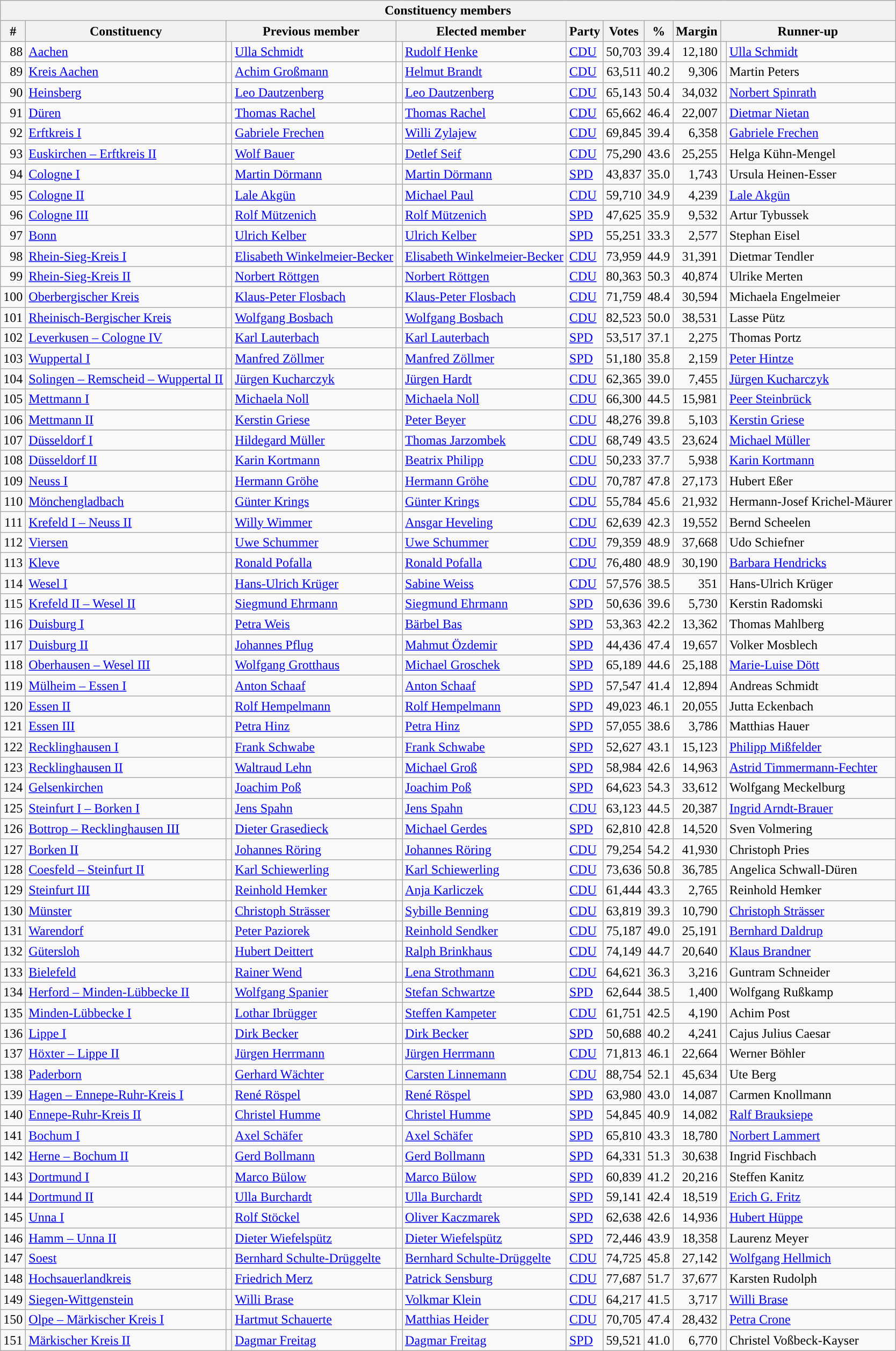<table class="wikitable sortable" style="text-align:right">
<tr>
<th colspan="12">Constituency members</th>
</tr>
<tr>
<th>#</th>
<th>Constituency</th>
<th colspan="2">Previous member</th>
<th colspan="2">Elected member</th>
<th>Party</th>
<th>Votes</th>
<th>%</th>
<th>Margin</th>
<th colspan="2">Runner-up</th>
</tr>
<tr>
<td>88</td>
<td align=left><a href='#'>Aachen</a></td>
<td bgcolor=></td>
<td align=left><a href='#'>Ulla Schmidt</a></td>
<td bgcolor=></td>
<td align=left><a href='#'>Rudolf Henke</a></td>
<td align=left><a href='#'>CDU</a></td>
<td>50,703</td>
<td>39.4</td>
<td>12,180</td>
<td bgcolor=></td>
<td align=left><a href='#'>Ulla Schmidt</a></td>
</tr>
<tr>
<td>89</td>
<td align=left><a href='#'>Kreis Aachen</a></td>
<td bgcolor=></td>
<td align=left><a href='#'>Achim Großmann</a></td>
<td></td>
<td align=left><a href='#'>Helmut Brandt</a></td>
<td align=left><a href='#'>CDU</a></td>
<td>63,511</td>
<td>40.2</td>
<td>9,306</td>
<td bgcolor=></td>
<td align=left>Martin Peters</td>
</tr>
<tr>
<td>90</td>
<td align=left><a href='#'>Heinsberg</a></td>
<td bgcolor=></td>
<td align=left><a href='#'>Leo Dautzenberg</a></td>
<td bgcolor=></td>
<td align=left><a href='#'>Leo Dautzenberg</a></td>
<td align=left><a href='#'>CDU</a></td>
<td>65,143</td>
<td>50.4</td>
<td>34,032</td>
<td bgcolor=></td>
<td align=left><a href='#'>Norbert Spinrath</a></td>
</tr>
<tr>
<td>91</td>
<td align=left><a href='#'>Düren</a></td>
<td bgcolor=></td>
<td align=left><a href='#'>Thomas Rachel</a></td>
<td bgcolor=></td>
<td align=left><a href='#'>Thomas Rachel</a></td>
<td align=left><a href='#'>CDU</a></td>
<td>65,662</td>
<td>46.4</td>
<td>22,007</td>
<td bgcolor=></td>
<td align=left><a href='#'>Dietmar Nietan</a></td>
</tr>
<tr>
<td>92</td>
<td align=left><a href='#'>Erftkreis I</a></td>
<td bgcolor=></td>
<td align=left><a href='#'>Gabriele Frechen</a></td>
<td></td>
<td align=left><a href='#'>Willi Zylajew</a></td>
<td align="left"><a href='#'>CDU</a></td>
<td>69,845</td>
<td>39.4</td>
<td>6,358</td>
<td bgcolor=></td>
<td align=left><a href='#'>Gabriele Frechen</a></td>
</tr>
<tr>
<td>93</td>
<td align=left><a href='#'>Euskirchen – Erftkreis II</a></td>
<td bgcolor=></td>
<td align=left><a href='#'>Wolf Bauer</a></td>
<td bgcolor=></td>
<td align=left><a href='#'>Detlef Seif</a></td>
<td align=left><a href='#'>CDU</a></td>
<td>75,290</td>
<td>43.6</td>
<td>25,255</td>
<td bgcolor=></td>
<td align=left>Helga Kühn-Mengel</td>
</tr>
<tr>
<td>94</td>
<td align=left><a href='#'>Cologne I</a></td>
<td bgcolor=></td>
<td align=left><a href='#'>Martin Dörmann</a></td>
<td></td>
<td align=left><a href='#'>Martin Dörmann</a></td>
<td align="left"><a href='#'>SPD</a></td>
<td>43,837</td>
<td>35.0</td>
<td>1,743</td>
<td bgcolor=></td>
<td align=left>Ursula Heinen-Esser</td>
</tr>
<tr>
<td>95</td>
<td align=left><a href='#'>Cologne II</a></td>
<td bgcolor=></td>
<td align=left><a href='#'>Lale Akgün</a></td>
<td bgcolor=></td>
<td align=left><a href='#'>Michael Paul</a></td>
<td align="left"><a href='#'>CDU</a></td>
<td>59,710</td>
<td>34.9</td>
<td>4,239</td>
<td bgcolor=></td>
<td align=left><a href='#'>Lale Akgün</a></td>
</tr>
<tr>
<td>96</td>
<td align=left><a href='#'>Cologne III</a></td>
<td bgcolor=></td>
<td align=left><a href='#'>Rolf Mützenich</a></td>
<td bgcolor=></td>
<td align=left><a href='#'>Rolf Mützenich</a></td>
<td align=left><a href='#'>SPD</a></td>
<td>47,625</td>
<td>35.9</td>
<td>9,532</td>
<td bgcolor=></td>
<td align=left>Artur Tybussek</td>
</tr>
<tr>
<td>97</td>
<td align=left><a href='#'>Bonn</a></td>
<td bgcolor=></td>
<td align=left><a href='#'>Ulrich Kelber</a></td>
<td bgcolor=></td>
<td align=left><a href='#'>Ulrich Kelber</a></td>
<td align=left><a href='#'>SPD</a></td>
<td>55,251</td>
<td>33.3</td>
<td>2,577</td>
<td bgcolor=></td>
<td align=left>Stephan Eisel</td>
</tr>
<tr>
<td>98</td>
<td align=left><a href='#'>Rhein-Sieg-Kreis I</a></td>
<td bgcolor=></td>
<td align=left><a href='#'>Elisabeth Winkelmeier-Becker</a></td>
<td bgcolor=></td>
<td align=left><a href='#'>Elisabeth Winkelmeier-Becker</a></td>
<td align=left><a href='#'>CDU</a></td>
<td>73,959</td>
<td>44.9</td>
<td>31,391</td>
<td bgcolor=></td>
<td align=left>Dietmar Tendler</td>
</tr>
<tr>
<td>99</td>
<td align=left><a href='#'>Rhein-Sieg-Kreis II</a></td>
<td bgcolor=></td>
<td align=left><a href='#'>Norbert Röttgen</a></td>
<td bgcolor=></td>
<td align=left><a href='#'>Norbert Röttgen</a></td>
<td align=left><a href='#'>CDU</a></td>
<td>80,363</td>
<td>50.3</td>
<td>40,874</td>
<td bgcolor=></td>
<td align=left>Ulrike Merten</td>
</tr>
<tr>
<td>100</td>
<td align=left><a href='#'>Oberbergischer Kreis</a></td>
<td bgcolor=></td>
<td align=left><a href='#'>Klaus-Peter Flosbach</a></td>
<td></td>
<td align=left><a href='#'>Klaus-Peter Flosbach</a></td>
<td align="left"><a href='#'>CDU</a></td>
<td>71,759</td>
<td>48.4</td>
<td>30,594</td>
<td bgcolor=></td>
<td align=left>Michaela Engelmeier</td>
</tr>
<tr>
<td>101</td>
<td align=left><a href='#'>Rheinisch-Bergischer Kreis</a></td>
<td bgcolor=></td>
<td align=left><a href='#'>Wolfgang Bosbach</a></td>
<td bgcolor=></td>
<td align=left><a href='#'>Wolfgang Bosbach</a></td>
<td align=left><a href='#'>CDU</a></td>
<td>82,523</td>
<td>50.0</td>
<td>38,531</td>
<td bgcolor=></td>
<td align=left>Lasse Pütz</td>
</tr>
<tr>
<td>102</td>
<td align=left><a href='#'>Leverkusen – Cologne IV</a></td>
<td bgcolor=></td>
<td align=left><a href='#'>Karl Lauterbach</a></td>
<td bgcolor=></td>
<td align=left><a href='#'>Karl Lauterbach</a></td>
<td align=left><a href='#'>SPD</a></td>
<td>53,517</td>
<td>37.1</td>
<td>2,275</td>
<td bgcolor=></td>
<td align=left>Thomas Portz</td>
</tr>
<tr>
<td>103</td>
<td align=left><a href='#'>Wuppertal I</a></td>
<td bgcolor=></td>
<td align=left><a href='#'>Manfred Zöllmer</a></td>
<td></td>
<td align=left><a href='#'>Manfred Zöllmer</a></td>
<td align="left"><a href='#'>SPD</a></td>
<td>51,180</td>
<td>35.8</td>
<td>2,159</td>
<td bgcolor=></td>
<td align=left><a href='#'>Peter Hintze</a></td>
</tr>
<tr>
<td>104</td>
<td align=left><a href='#'>Solingen – Remscheid – Wuppertal II</a></td>
<td bgcolor=></td>
<td align=left><a href='#'>Jürgen Kucharczyk</a></td>
<td></td>
<td align=left><a href='#'>Jürgen Hardt</a></td>
<td align=left><a href='#'>CDU</a></td>
<td>62,365</td>
<td>39.0</td>
<td>7,455</td>
<td bgcolor=></td>
<td align=left><a href='#'>Jürgen Kucharczyk</a></td>
</tr>
<tr>
<td>105</td>
<td align=left><a href='#'>Mettmann I</a></td>
<td bgcolor=></td>
<td align=left><a href='#'>Michaela Noll</a></td>
<td bgcolor=></td>
<td align=left><a href='#'>Michaela Noll</a></td>
<td align=left><a href='#'>CDU</a></td>
<td>66,300</td>
<td>44.5</td>
<td>15,981</td>
<td bgcolor=></td>
<td align=left><a href='#'>Peer Steinbrück</a></td>
</tr>
<tr>
<td>106</td>
<td align=left><a href='#'>Mettmann II</a></td>
<td bgcolor=></td>
<td align=left><a href='#'>Kerstin Griese</a></td>
<td bgcolor=></td>
<td align=left><a href='#'>Peter Beyer</a></td>
<td align=left><a href='#'>CDU</a></td>
<td>48,276</td>
<td>39.8</td>
<td>5,103</td>
<td bgcolor=></td>
<td align=left><a href='#'>Kerstin Griese</a></td>
</tr>
<tr>
<td>107</td>
<td align=left><a href='#'>Düsseldorf I</a></td>
<td bgcolor=></td>
<td align=left><a href='#'>Hildegard Müller</a></td>
<td></td>
<td align=left><a href='#'>Thomas Jarzombek</a></td>
<td align=left><a href='#'>CDU</a></td>
<td>68,749</td>
<td>43.5</td>
<td>23,624</td>
<td bgcolor=></td>
<td align=left><a href='#'>Michael Müller</a></td>
</tr>
<tr>
<td>108</td>
<td align=left><a href='#'>Düsseldorf II</a></td>
<td bgcolor=></td>
<td align=left><a href='#'>Karin Kortmann</a></td>
<td></td>
<td align=left><a href='#'>Beatrix Philipp</a></td>
<td align=left><a href='#'>CDU</a></td>
<td>50,233</td>
<td>37.7</td>
<td>5,938</td>
<td bgcolor=></td>
<td align=left><a href='#'>Karin Kortmann</a></td>
</tr>
<tr>
<td>109</td>
<td align=left><a href='#'>Neuss I</a></td>
<td bgcolor=></td>
<td align=left><a href='#'>Hermann Gröhe</a></td>
<td bgcolor=></td>
<td align=left><a href='#'>Hermann Gröhe</a></td>
<td align=left><a href='#'>CDU</a></td>
<td>70,787</td>
<td>47.8</td>
<td>27,173</td>
<td bgcolor=></td>
<td align=left>Hubert Eßer</td>
</tr>
<tr>
<td>110</td>
<td align=left><a href='#'>Mönchengladbach</a></td>
<td bgcolor=></td>
<td align=left><a href='#'>Günter Krings</a></td>
<td bgcolor=></td>
<td align=left><a href='#'>Günter Krings</a></td>
<td align=left><a href='#'>CDU</a></td>
<td>55,784</td>
<td>45.6</td>
<td>21,932</td>
<td bgcolor=></td>
<td align=left>Hermann-Josef Krichel-Mäurer</td>
</tr>
<tr>
<td>111</td>
<td align=left><a href='#'>Krefeld I – Neuss II</a></td>
<td bgcolor=></td>
<td align=left><a href='#'>Willy Wimmer</a></td>
<td bgcolor=></td>
<td align=left><a href='#'>Ansgar Heveling</a></td>
<td align=left><a href='#'>CDU</a></td>
<td>62,639</td>
<td>42.3</td>
<td>19,552</td>
<td bgcolor=></td>
<td align=left>Bernd Scheelen</td>
</tr>
<tr>
<td>112</td>
<td align=left><a href='#'>Viersen</a></td>
<td bgcolor=></td>
<td align=left><a href='#'>Uwe Schummer</a></td>
<td bgcolor=></td>
<td align=left><a href='#'>Uwe Schummer</a></td>
<td align=left><a href='#'>CDU</a></td>
<td>79,359</td>
<td>48.9</td>
<td>37,668</td>
<td bgcolor=></td>
<td align=left>Udo Schiefner</td>
</tr>
<tr>
<td>113</td>
<td align=left><a href='#'>Kleve</a></td>
<td bgcolor=></td>
<td align=left><a href='#'>Ronald Pofalla</a></td>
<td bgcolor=></td>
<td align=left><a href='#'>Ronald Pofalla</a></td>
<td align=left><a href='#'>CDU</a></td>
<td>76,480</td>
<td>48.9</td>
<td>30,190</td>
<td bgcolor=></td>
<td align=left><a href='#'>Barbara Hendricks</a></td>
</tr>
<tr>
<td>114</td>
<td align=left><a href='#'>Wesel I</a></td>
<td bgcolor=></td>
<td align=left><a href='#'>Hans-Ulrich Krüger</a></td>
<td></td>
<td align=left><a href='#'>Sabine Weiss</a></td>
<td align=left><a href='#'>CDU</a></td>
<td>57,576</td>
<td>38.5</td>
<td>351</td>
<td bgcolor=></td>
<td align=left>Hans-Ulrich Krüger</td>
</tr>
<tr>
<td>115</td>
<td align=left><a href='#'>Krefeld II – Wesel II</a></td>
<td bgcolor=></td>
<td align=left><a href='#'>Siegmund Ehrmann</a></td>
<td></td>
<td align=left><a href='#'>Siegmund Ehrmann</a></td>
<td align="left"><a href='#'>SPD</a></td>
<td>50,636</td>
<td>39.6</td>
<td>5,730</td>
<td bgcolor=></td>
<td align=left>Kerstin Radomski</td>
</tr>
<tr>
<td>116</td>
<td align=left><a href='#'>Duisburg I</a></td>
<td bgcolor=></td>
<td align=left><a href='#'>Petra Weis</a></td>
<td></td>
<td align=left><a href='#'>Bärbel Bas</a></td>
<td align=left><a href='#'>SPD</a></td>
<td>53,363</td>
<td>42.2</td>
<td>13,362</td>
<td bgcolor=></td>
<td align=left>Thomas Mahlberg</td>
</tr>
<tr>
<td>117</td>
<td align=left><a href='#'>Duisburg II</a></td>
<td bgcolor=></td>
<td align=left><a href='#'>Johannes Pflug</a></td>
<td></td>
<td align=left><a href='#'>Mahmut Özdemir</a></td>
<td align=left><a href='#'>SPD</a></td>
<td>44,436</td>
<td>47.4</td>
<td>19,657</td>
<td bgcolor=></td>
<td align=left>Volker Mosblech</td>
</tr>
<tr>
<td>118</td>
<td align=left><a href='#'>Oberhausen – Wesel III</a></td>
<td bgcolor=></td>
<td align=left><a href='#'>Wolfgang Grotthaus</a></td>
<td></td>
<td align=left><a href='#'>Michael Groschek</a></td>
<td align="left"><a href='#'>SPD</a></td>
<td>65,189</td>
<td>44.6</td>
<td>25,188</td>
<td bgcolor=></td>
<td align=left><a href='#'>Marie-Luise Dött</a></td>
</tr>
<tr>
<td>119</td>
<td align=left><a href='#'>Mülheim – Essen I</a></td>
<td bgcolor=></td>
<td align=left><a href='#'>Anton Schaaf</a></td>
<td></td>
<td align=left><a href='#'>Anton Schaaf</a></td>
<td align="left"><a href='#'>SPD</a></td>
<td>57,547</td>
<td>41.4</td>
<td>12,894</td>
<td bgcolor=></td>
<td align=left>Andreas Schmidt</td>
</tr>
<tr>
<td>120</td>
<td align=left><a href='#'>Essen II</a></td>
<td bgcolor=></td>
<td align=left><a href='#'>Rolf Hempelmann</a></td>
<td></td>
<td align=left><a href='#'>Rolf Hempelmann</a></td>
<td align="left"><a href='#'>SPD</a></td>
<td>49,023</td>
<td>46.1</td>
<td>20,055</td>
<td bgcolor=></td>
<td align=left>Jutta Eckenbach</td>
</tr>
<tr>
<td>121</td>
<td align=left><a href='#'>Essen III</a></td>
<td bgcolor=></td>
<td align=left><a href='#'>Petra Hinz</a></td>
<td bgcolor=></td>
<td align=left><a href='#'>Petra Hinz</a></td>
<td align=left><a href='#'>SPD</a></td>
<td>57,055</td>
<td>38.6</td>
<td>3,786</td>
<td bgcolor=></td>
<td align=left>Matthias Hauer</td>
</tr>
<tr>
<td>122</td>
<td align=left><a href='#'>Recklinghausen I</a></td>
<td bgcolor=></td>
<td align=left><a href='#'>Frank Schwabe</a></td>
<td bgcolor=></td>
<td align=left><a href='#'>Frank Schwabe</a></td>
<td align=left><a href='#'>SPD</a></td>
<td>52,627</td>
<td>43.1</td>
<td>15,123</td>
<td bgcolor=></td>
<td align=left><a href='#'>Philipp Mißfelder</a></td>
</tr>
<tr>
<td>123</td>
<td align=left><a href='#'>Recklinghausen II</a></td>
<td bgcolor=></td>
<td align=left><a href='#'>Waltraud Lehn</a></td>
<td></td>
<td align=left><a href='#'>Michael Groß</a></td>
<td align=left><a href='#'>SPD</a></td>
<td>58,984</td>
<td>42.6</td>
<td>14,963</td>
<td bgcolor=></td>
<td align=left><a href='#'>Astrid Timmermann-Fechter</a></td>
</tr>
<tr>
<td>124</td>
<td align=left><a href='#'>Gelsenkirchen</a></td>
<td bgcolor=></td>
<td align=left><a href='#'>Joachim Poß</a></td>
<td></td>
<td align=left><a href='#'>Joachim Poß</a></td>
<td align="left"><a href='#'>SPD</a></td>
<td>64,623</td>
<td>54.3</td>
<td>33,612</td>
<td bgcolor=></td>
<td align=left>Wolfgang Meckelburg</td>
</tr>
<tr>
<td>125</td>
<td align=left><a href='#'>Steinfurt I – Borken I</a></td>
<td bgcolor=></td>
<td align=left><a href='#'>Jens Spahn</a></td>
<td bgcolor=></td>
<td align=left><a href='#'>Jens Spahn</a></td>
<td align=left><a href='#'>CDU</a></td>
<td>63,123</td>
<td>44.5</td>
<td>20,387</td>
<td bgcolor=></td>
<td align=left><a href='#'>Ingrid Arndt-Brauer</a></td>
</tr>
<tr>
<td>126</td>
<td align=left><a href='#'>Bottrop – Recklinghausen III</a></td>
<td bgcolor=></td>
<td align=left><a href='#'>Dieter Grasedieck</a></td>
<td></td>
<td align=left><a href='#'>Michael Gerdes</a></td>
<td align=left><a href='#'>SPD</a></td>
<td>62,810</td>
<td>42.8</td>
<td>14,520</td>
<td bgcolor=></td>
<td align=left>Sven Volmering</td>
</tr>
<tr>
<td>127</td>
<td align=left><a href='#'>Borken II</a></td>
<td bgcolor=></td>
<td align=left><a href='#'>Johannes Röring</a></td>
<td bgcolor=></td>
<td align=left><a href='#'>Johannes Röring</a></td>
<td align=left><a href='#'>CDU</a></td>
<td>79,254</td>
<td>54.2</td>
<td>41,930</td>
<td bgcolor=></td>
<td align=left>Christoph Pries</td>
</tr>
<tr>
<td>128</td>
<td align=left><a href='#'>Coesfeld – Steinfurt II</a></td>
<td bgcolor=></td>
<td align=left><a href='#'>Karl Schiewerling</a></td>
<td bgcolor=></td>
<td align=left><a href='#'>Karl Schiewerling</a></td>
<td align=left><a href='#'>CDU</a></td>
<td>73,636</td>
<td>50.8</td>
<td>36,785</td>
<td bgcolor=></td>
<td align=left>Angelica Schwall-Düren</td>
</tr>
<tr>
<td>129</td>
<td align=left><a href='#'>Steinfurt III</a></td>
<td bgcolor=></td>
<td align=left><a href='#'>Reinhold Hemker</a></td>
<td></td>
<td align=left><a href='#'>Anja Karliczek</a></td>
<td align=left><a href='#'>CDU</a></td>
<td>61,444</td>
<td>43.3</td>
<td>2,765</td>
<td bgcolor=></td>
<td align=left>Reinhold Hemker</td>
</tr>
<tr>
<td>130</td>
<td align=left><a href='#'>Münster</a></td>
<td bgcolor=></td>
<td align=left><a href='#'>Christoph Strässer</a></td>
<td></td>
<td align=left><a href='#'>Sybille Benning</a></td>
<td align=left><a href='#'>CDU</a></td>
<td>63,819</td>
<td>39.3</td>
<td>10,790</td>
<td bgcolor=></td>
<td align=left><a href='#'>Christoph Strässer</a></td>
</tr>
<tr>
<td>131</td>
<td align=left><a href='#'>Warendorf</a></td>
<td bgcolor=></td>
<td align=left><a href='#'>Peter Paziorek</a></td>
<td></td>
<td align=left><a href='#'>Reinhold Sendker</a></td>
<td align=left><a href='#'>CDU</a></td>
<td>75,187</td>
<td>49.0</td>
<td>25,191</td>
<td bgcolor=></td>
<td align=left><a href='#'>Bernhard Daldrup</a></td>
</tr>
<tr>
<td>132</td>
<td align=left><a href='#'>Gütersloh</a></td>
<td bgcolor=></td>
<td align=left><a href='#'>Hubert Deittert</a></td>
<td bgcolor=></td>
<td align=left><a href='#'>Ralph Brinkhaus</a></td>
<td align=left><a href='#'>CDU</a></td>
<td>74,149</td>
<td>44.7</td>
<td>20,640</td>
<td bgcolor=></td>
<td align=left><a href='#'>Klaus Brandner</a></td>
</tr>
<tr>
<td>133</td>
<td align=left><a href='#'>Bielefeld</a></td>
<td bgcolor=></td>
<td align=left><a href='#'>Rainer Wend</a></td>
<td bgcolor=></td>
<td align=left><a href='#'>Lena Strothmann</a></td>
<td align="left"><a href='#'>CDU</a></td>
<td>64,621</td>
<td>36.3</td>
<td>3,216</td>
<td bgcolor=></td>
<td align=left>Guntram Schneider</td>
</tr>
<tr>
<td>134</td>
<td align=left><a href='#'>Herford – Minden-Lübbecke II</a></td>
<td bgcolor=></td>
<td align=left><a href='#'>Wolfgang Spanier</a></td>
<td></td>
<td align=left><a href='#'>Stefan Schwartze</a></td>
<td align=left><a href='#'>SPD</a></td>
<td>62,644</td>
<td>38.5</td>
<td>1,400</td>
<td bgcolor=></td>
<td align=left>Wolfgang Rußkamp</td>
</tr>
<tr>
<td>135</td>
<td align=left><a href='#'>Minden-Lübbecke I</a></td>
<td bgcolor=></td>
<td align=left><a href='#'>Lothar Ibrügger</a></td>
<td></td>
<td align=left><a href='#'>Steffen Kampeter</a></td>
<td align="left"><a href='#'>CDU</a></td>
<td>61,751</td>
<td>42.5</td>
<td>4,190</td>
<td bgcolor=></td>
<td align=left>Achim Post</td>
</tr>
<tr>
<td>136</td>
<td align=left><a href='#'>Lippe I</a></td>
<td bgcolor=></td>
<td align=left><a href='#'>Dirk Becker</a></td>
<td bgcolor=></td>
<td align=left><a href='#'>Dirk Becker</a></td>
<td align=left><a href='#'>SPD</a></td>
<td>50,688</td>
<td>40.2</td>
<td>4,241</td>
<td bgcolor=></td>
<td align=left>Cajus Julius Caesar</td>
</tr>
<tr>
<td>137</td>
<td align=left><a href='#'>Höxter – Lippe II</a></td>
<td bgcolor=></td>
<td align=left><a href='#'>Jürgen Herrmann</a></td>
<td></td>
<td align=left><a href='#'>Jürgen Herrmann</a></td>
<td align="left"><a href='#'>CDU</a></td>
<td>71,813</td>
<td>46.1</td>
<td>22,664</td>
<td bgcolor=></td>
<td align=left>Werner Böhler</td>
</tr>
<tr>
<td>138</td>
<td align=left><a href='#'>Paderborn</a></td>
<td bgcolor=></td>
<td align=left><a href='#'>Gerhard Wächter</a></td>
<td></td>
<td align=left><a href='#'>Carsten Linnemann</a></td>
<td align=left><a href='#'>CDU</a></td>
<td>88,754</td>
<td>52.1</td>
<td>45,634</td>
<td bgcolor=></td>
<td align=left>Ute Berg</td>
</tr>
<tr>
<td>139</td>
<td align=left><a href='#'>Hagen – Ennepe-Ruhr-Kreis I</a></td>
<td bgcolor=></td>
<td align=left><a href='#'>René Röspel</a></td>
<td bgcolor=></td>
<td align=left><a href='#'>René Röspel</a></td>
<td align=left><a href='#'>SPD</a></td>
<td>63,980</td>
<td>43.0</td>
<td>14,087</td>
<td bgcolor=></td>
<td align=left>Carmen Knollmann</td>
</tr>
<tr>
<td>140</td>
<td align=left><a href='#'>Ennepe-Ruhr-Kreis II</a></td>
<td bgcolor=></td>
<td align=left><a href='#'>Christel Humme</a></td>
<td></td>
<td align=left><a href='#'>Christel Humme</a></td>
<td align="left"><a href='#'>SPD</a></td>
<td>54,845</td>
<td>40.9</td>
<td>14,082</td>
<td bgcolor=></td>
<td align=left><a href='#'>Ralf Brauksiepe</a></td>
</tr>
<tr>
<td>141</td>
<td align=left><a href='#'>Bochum I</a></td>
<td bgcolor=></td>
<td align=left><a href='#'>Axel Schäfer</a></td>
<td bgcolor=></td>
<td align=left><a href='#'>Axel Schäfer</a></td>
<td align=left><a href='#'>SPD</a></td>
<td>65,810</td>
<td>43.3</td>
<td>18,780</td>
<td bgcolor=></td>
<td align=left><a href='#'>Norbert Lammert</a></td>
</tr>
<tr>
<td>142</td>
<td align=left><a href='#'>Herne – Bochum II</a></td>
<td bgcolor=></td>
<td align=left><a href='#'>Gerd Bollmann</a></td>
<td bgcolor=></td>
<td align=left><a href='#'>Gerd Bollmann</a></td>
<td align=left><a href='#'>SPD</a></td>
<td>64,331</td>
<td>51.3</td>
<td>30,638</td>
<td bgcolor=></td>
<td align=left>Ingrid Fischbach</td>
</tr>
<tr>
<td>143</td>
<td align=left><a href='#'>Dortmund I</a></td>
<td bgcolor=></td>
<td align=left><a href='#'>Marco Bülow</a></td>
<td bgcolor=></td>
<td align=left><a href='#'>Marco Bülow</a></td>
<td align=left><a href='#'>SPD</a></td>
<td>60,839</td>
<td>41.2</td>
<td>20,216</td>
<td bgcolor=></td>
<td align=left>Steffen Kanitz</td>
</tr>
<tr>
<td>144</td>
<td align=left><a href='#'>Dortmund II</a></td>
<td bgcolor=></td>
<td align=left><a href='#'>Ulla Burchardt</a></td>
<td bgcolor=></td>
<td align=left><a href='#'>Ulla Burchardt</a></td>
<td align=left><a href='#'>SPD</a></td>
<td>59,141</td>
<td>42.4</td>
<td>18,519</td>
<td bgcolor=></td>
<td align=left><a href='#'>Erich G. Fritz</a></td>
</tr>
<tr>
<td>145</td>
<td align=left><a href='#'>Unna I</a></td>
<td bgcolor=></td>
<td align=left><a href='#'>Rolf Stöckel</a></td>
<td></td>
<td align=left><a href='#'>Oliver Kaczmarek</a></td>
<td align=left><a href='#'>SPD</a></td>
<td>62,638</td>
<td>42.6</td>
<td>14,936</td>
<td bgcolor=></td>
<td align=left><a href='#'>Hubert Hüppe</a></td>
</tr>
<tr>
<td>146</td>
<td align=left><a href='#'>Hamm – Unna II</a></td>
<td bgcolor=></td>
<td align=left><a href='#'>Dieter Wiefelspütz</a></td>
<td bgcolor=></td>
<td align=left><a href='#'>Dieter Wiefelspütz</a></td>
<td align=left><a href='#'>SPD</a></td>
<td>72,446</td>
<td>43.9</td>
<td>18,358</td>
<td bgcolor=></td>
<td align=left>Laurenz Meyer</td>
</tr>
<tr>
<td>147</td>
<td align=left><a href='#'>Soest</a></td>
<td bgcolor=></td>
<td align=left><a href='#'>Bernhard Schulte-Drüggelte</a></td>
<td></td>
<td align=left><a href='#'>Bernhard Schulte-Drüggelte</a></td>
<td align="left"><a href='#'>CDU</a></td>
<td>74,725</td>
<td>45.8</td>
<td>27,142</td>
<td bgcolor=></td>
<td align=left><a href='#'>Wolfgang Hellmich</a></td>
</tr>
<tr>
<td>148</td>
<td align=left><a href='#'>Hochsauerlandkreis</a></td>
<td bgcolor=></td>
<td align=left><a href='#'>Friedrich Merz</a></td>
<td bgcolor=></td>
<td align=left><a href='#'>Patrick Sensburg</a></td>
<td align=left><a href='#'>CDU</a></td>
<td>77,687</td>
<td>51.7</td>
<td>37,677</td>
<td bgcolor=></td>
<td align=left>Karsten Rudolph</td>
</tr>
<tr>
<td>149</td>
<td align=left><a href='#'>Siegen-Wittgenstein</a></td>
<td bgcolor=></td>
<td align=left><a href='#'>Willi Brase</a></td>
<td bgcolor=></td>
<td align=left><a href='#'>Volkmar Klein</a></td>
<td align=left><a href='#'>CDU</a></td>
<td>64,217</td>
<td>41.5</td>
<td>3,717</td>
<td bgcolor=></td>
<td align=left><a href='#'>Willi Brase</a></td>
</tr>
<tr>
<td>150</td>
<td align=left><a href='#'>Olpe – Märkischer Kreis I</a></td>
<td bgcolor=></td>
<td align=left><a href='#'>Hartmut Schauerte</a></td>
<td></td>
<td align=left><a href='#'>Matthias Heider</a></td>
<td align=left><a href='#'>CDU</a></td>
<td>70,705</td>
<td>47.4</td>
<td>28,432</td>
<td bgcolor=></td>
<td align=left><a href='#'>Petra Crone</a></td>
</tr>
<tr>
<td>151</td>
<td align=left><a href='#'>Märkischer Kreis II</a></td>
<td bgcolor=></td>
<td align=left><a href='#'>Dagmar Freitag</a></td>
<td bgcolor=></td>
<td align=left><a href='#'>Dagmar Freitag</a></td>
<td align=left><a href='#'>SPD</a></td>
<td>59,521</td>
<td>41.0</td>
<td>6,770</td>
<td bgcolor=></td>
<td align=left>Christel Voßbeck-Kayser</td>
</tr>
</table>
